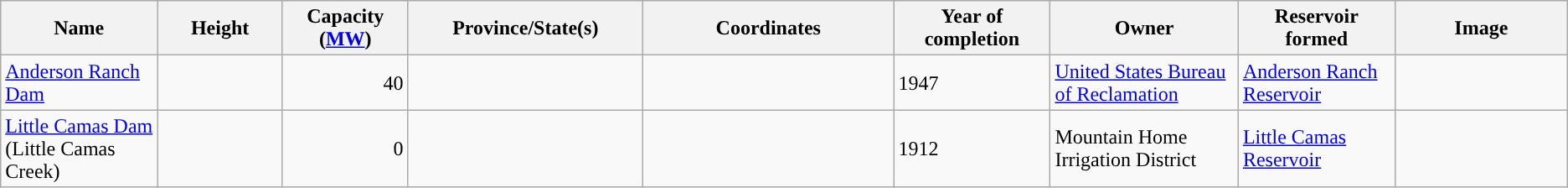<table class="wikitable sortable" border="1">
<tr>
<th width="10%">Name</th>
<th width="8%">Height</th>
<th width="8%">Capacity (<a href='#'>MW</a>)</th>
<th width="15%">Province/State(s)</th>
<th width="16%">Coordinates</th>
<th width="10%">Year of completion</th>
<th width="12%">Owner</th>
<th width="10%">Reservoir formed</th>
<th>Image</th>
</tr>
<tr>
<td><a href='#'>Anderson Ranch Dam</a></td>
<td></td>
<td align="right">40</td>
<td></td>
<td></td>
<td>1947</td>
<td><a href='#'>United States Bureau of Reclamation</a></td>
<td><a href='#'>Anderson Ranch Reservoir</a></td>
<td></td>
</tr>
<tr>
<td><a href='#'>Little Camas Dam</a> (Little Camas Creek)</td>
<td></td>
<td align="right">0</td>
<td></td>
<td></td>
<td>1912</td>
<td>Mountain Home Irrigation District</td>
<td><a href='#'>Little Camas Reservoir</a></td>
<td></td>
</tr>
</table>
